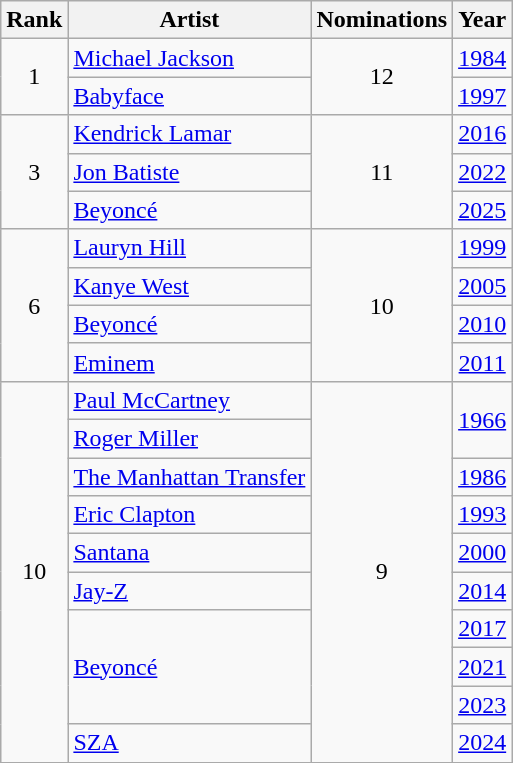<table class="wikitable" style="text-align: center; cellpadding: 2;">
<tr>
<th>Rank</th>
<th>Artist</th>
<th>Nominations</th>
<th>Year</th>
</tr>
<tr>
<td rowspan=2>1</td>
<td style="text-align: left;"><a href='#'>Michael Jackson</a></td>
<td rowspan=2>12</td>
<td><a href='#'>1984</a></td>
</tr>
<tr>
<td style="text-align: left;"><a href='#'>Babyface</a></td>
<td><a href='#'>1997</a></td>
</tr>
<tr>
<td rowspan=3>3</td>
<td style="text-align: left;"><a href='#'>Kendrick Lamar</a></td>
<td rowspan=3>11</td>
<td><a href='#'>2016</a></td>
</tr>
<tr>
<td style="text-align: left;"><a href='#'>Jon Batiste</a></td>
<td><a href='#'>2022</a></td>
</tr>
<tr>
<td style="text-align: left;"><a href='#'>Beyoncé</a></td>
<td><a href='#'>2025</a></td>
</tr>
<tr>
<td rowspan=4>6</td>
<td style="text-align: left;"><a href='#'>Lauryn Hill</a></td>
<td rowspan=4>10</td>
<td><a href='#'>1999</a></td>
</tr>
<tr>
<td style="text-align: left;"><a href='#'>Kanye West</a></td>
<td><a href='#'>2005</a></td>
</tr>
<tr>
<td style="text-align: left;"><a href='#'>Beyoncé</a></td>
<td><a href='#'>2010</a></td>
</tr>
<tr>
<td style="text-align: left;"><a href='#'>Eminem</a></td>
<td><a href='#'>2011</a></td>
</tr>
<tr>
<td rowspan="10">10</td>
<td style="text-align: left;"><a href='#'>Paul McCartney</a></td>
<td rowspan="10">9</td>
<td rowspan=2><a href='#'>1966</a></td>
</tr>
<tr>
<td style="text-align: left;"><a href='#'>Roger Miller</a></td>
</tr>
<tr>
<td style="text-align: left;"><a href='#'>The Manhattan Transfer</a></td>
<td><a href='#'>1986</a></td>
</tr>
<tr>
<td style="text-align: left;"><a href='#'>Eric Clapton</a></td>
<td><a href='#'>1993</a></td>
</tr>
<tr>
<td style="text-align: left;"><a href='#'>Santana</a></td>
<td><a href='#'>2000</a></td>
</tr>
<tr>
<td style="text-align: left;"><a href='#'>Jay-Z</a></td>
<td><a href='#'>2014</a></td>
</tr>
<tr>
<td style="text-align: left;" rowspan="3"><a href='#'>Beyoncé</a></td>
<td><a href='#'>2017</a></td>
</tr>
<tr>
<td><a href='#'>2021</a></td>
</tr>
<tr>
<td><a href='#'>2023</a></td>
</tr>
<tr>
<td style="text-align: left;"><a href='#'>SZA</a></td>
<td><a href='#'>2024</a></td>
</tr>
<tr>
</tr>
</table>
